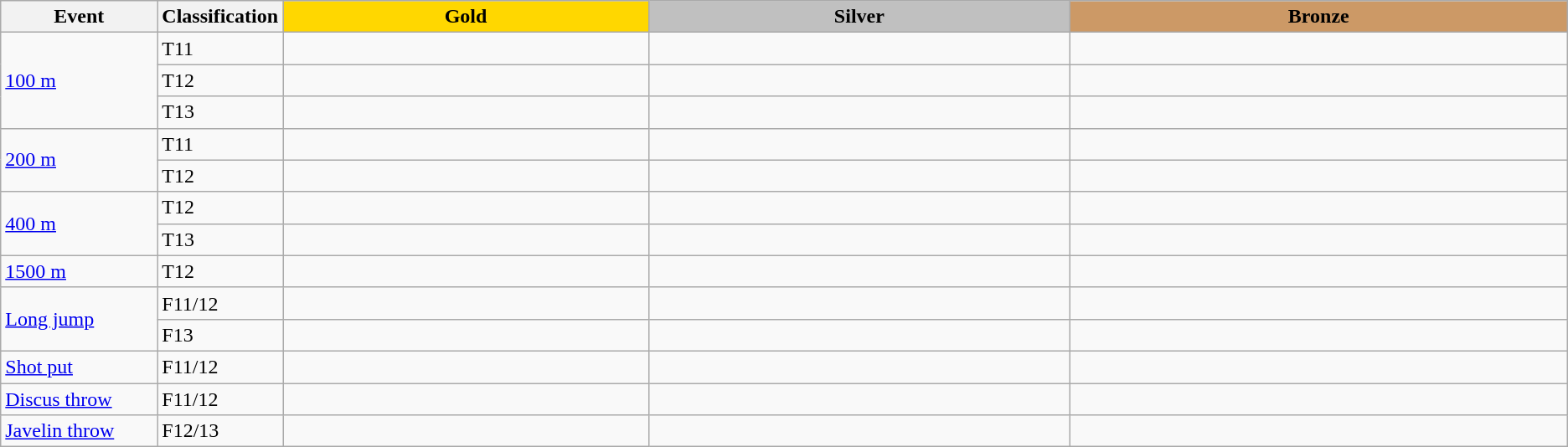<table class=wikitable style="font-size:100%">
<tr>
<th rowspan="1" width="10%">Event</th>
<th rowspan="1" width="5%">Classification</th>
<th rowspan="1" style="background:gold;">Gold</th>
<th colspan="1" style="background:silver;">Silver</th>
<th colspan="1" style="background:#CC9966;">Bronze</th>
</tr>
<tr>
<td rowspan=3><a href='#'>100 m</a></td>
<td>T11<br></td>
<td></td>
<td></td>
<td></td>
</tr>
<tr>
<td>T12<br></td>
<td></td>
<td></td>
<td></td>
</tr>
<tr>
<td>T13<br></td>
<td></td>
<td></td>
<td></td>
</tr>
<tr>
<td rowspan=2><a href='#'>200 m</a></td>
<td>T11<br></td>
<td></td>
<td></td>
<td></td>
</tr>
<tr>
<td>T12<br></td>
<td></td>
<td></td>
<td></td>
</tr>
<tr>
<td rowspan=2><a href='#'>400 m</a></td>
<td>T12<br></td>
<td></td>
<td></td>
<td></td>
</tr>
<tr>
<td>T13<br></td>
<td></td>
<td></td>
<td></td>
</tr>
<tr>
<td><a href='#'>1500 m</a></td>
<td>T12<br></td>
<td></td>
<td></td>
<td></td>
</tr>
<tr>
<td rowspan=2><a href='#'>Long jump</a></td>
<td>F11/12<br></td>
<td></td>
<td></td>
<td></td>
</tr>
<tr>
<td>F13<br></td>
<td></td>
<td></td>
<td></td>
</tr>
<tr>
<td><a href='#'>Shot put</a></td>
<td>F11/12<br></td>
<td></td>
<td></td>
<td></td>
</tr>
<tr>
<td><a href='#'>Discus throw</a></td>
<td>F11/12<br></td>
<td></td>
<td></td>
<td></td>
</tr>
<tr>
<td><a href='#'>Javelin throw</a></td>
<td>F12/13<br></td>
<td></td>
<td></td>
<td></td>
</tr>
</table>
